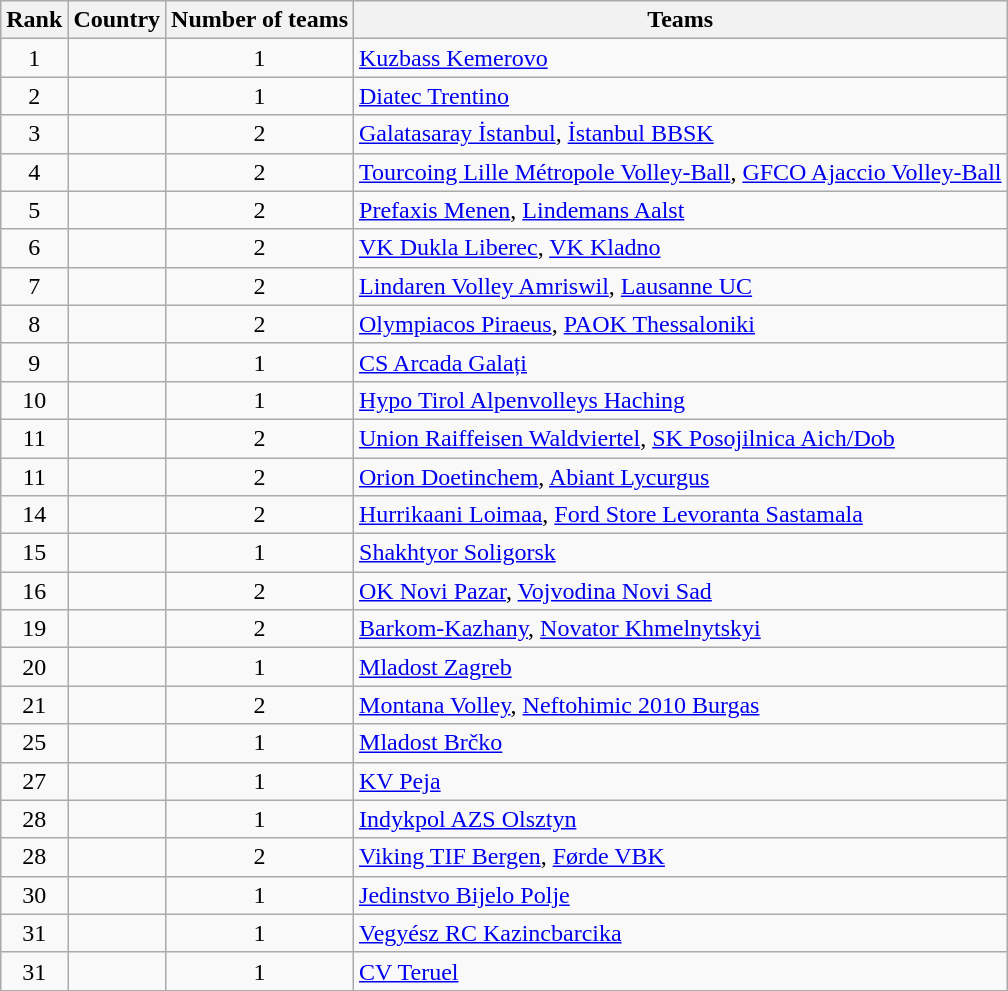<table class="wikitable" style="text-align:left">
<tr>
<th>Rank</th>
<th>Country</th>
<th>Number of teams</th>
<th>Teams</th>
</tr>
<tr>
<td align="center">1</td>
<td></td>
<td align="center">1</td>
<td><a href='#'>Kuzbass Kemerovo</a></td>
</tr>
<tr>
<td align="center">2</td>
<td></td>
<td align="center">1</td>
<td><a href='#'>Diatec Trentino</a></td>
</tr>
<tr>
<td align="center">3</td>
<td></td>
<td align="center">2</td>
<td><a href='#'>Galatasaray İstanbul</a>, <a href='#'>İstanbul BBSK</a></td>
</tr>
<tr>
<td align="center">4</td>
<td></td>
<td align="center">2</td>
<td><a href='#'>Tourcoing Lille Métropole Volley-Ball</a>, <a href='#'>GFCO Ajaccio Volley-Ball</a></td>
</tr>
<tr>
<td align="center">5</td>
<td></td>
<td align="center">2</td>
<td><a href='#'>Prefaxis Menen</a>, <a href='#'>Lindemans Aalst</a></td>
</tr>
<tr>
<td align="center">6</td>
<td></td>
<td align="center">2</td>
<td><a href='#'>VK Dukla Liberec</a>, <a href='#'>VK Kladno</a></td>
</tr>
<tr>
<td align="center">7</td>
<td></td>
<td align="center">2</td>
<td><a href='#'>Lindaren Volley Amriswil</a>, <a href='#'>Lausanne UC</a></td>
</tr>
<tr |>
<td align="center">8</td>
<td></td>
<td align="center">2</td>
<td><a href='#'>Olympiacos Piraeus</a>, <a href='#'>PAOK Thessaloniki</a></td>
</tr>
<tr>
<td align="center">9</td>
<td></td>
<td align="center">1</td>
<td><a href='#'>CS Arcada Galați</a></td>
</tr>
<tr>
<td align="center">10</td>
<td></td>
<td align="center">1</td>
<td><a href='#'>Hypo Tirol Alpenvolleys Haching</a></td>
</tr>
<tr>
<td align="center">11</td>
<td></td>
<td align="center">2</td>
<td><a href='#'>Union Raiffeisen Waldviertel</a>, <a href='#'>SK Posojilnica Aich/Dob</a></td>
</tr>
<tr>
<td align="center">11</td>
<td></td>
<td align="center">2</td>
<td><a href='#'>Orion Doetinchem</a>, <a href='#'>Abiant Lycurgus</a></td>
</tr>
<tr>
<td align="center">14</td>
<td></td>
<td align="center">2</td>
<td><a href='#'>Hurrikaani Loimaa</a>, <a href='#'>Ford Store Levoranta Sastamala</a></td>
</tr>
<tr>
<td align="center">15</td>
<td></td>
<td align="center">1</td>
<td><a href='#'>Shakhtyor Soligorsk</a></td>
</tr>
<tr>
<td align="center">16</td>
<td></td>
<td align="center">2</td>
<td><a href='#'>OK Novi Pazar</a>, <a href='#'>Vojvodina Novi Sad</a></td>
</tr>
<tr>
<td align="center">19</td>
<td></td>
<td align="center">2</td>
<td><a href='#'>Barkom-Kazhany</a>, <a href='#'>Novator Khmelnytskyi</a></td>
</tr>
<tr>
<td align="center">20</td>
<td></td>
<td align="center">1</td>
<td><a href='#'>Mladost Zagreb</a></td>
</tr>
<tr>
<td align="center">21</td>
<td></td>
<td align="center">2</td>
<td><a href='#'>Montana Volley</a>, <a href='#'>Neftohimic 2010 Burgas</a></td>
</tr>
<tr>
<td align="center">25</td>
<td></td>
<td align="center">1</td>
<td><a href='#'>Mladost Brčko</a></td>
</tr>
<tr>
<td align="center">27</td>
<td></td>
<td align="center">1</td>
<td><a href='#'>KV Peja</a></td>
</tr>
<tr>
<td align="center">28</td>
<td></td>
<td align="center">1</td>
<td><a href='#'>Indykpol AZS Olsztyn</a></td>
</tr>
<tr>
<td align="center">28</td>
<td></td>
<td align="center">2</td>
<td><a href='#'>Viking TIF Bergen</a>, <a href='#'>Førde VBK</a></td>
</tr>
<tr>
<td align="center">30</td>
<td></td>
<td align="center">1</td>
<td><a href='#'>Jedinstvo Bijelo Polje</a></td>
</tr>
<tr>
<td align="center">31</td>
<td></td>
<td align="center">1</td>
<td><a href='#'>Vegyész RC Kazincbarcika</a></td>
</tr>
<tr>
<td align="center">31</td>
<td></td>
<td align="center">1</td>
<td><a href='#'>CV Teruel</a></td>
</tr>
<tr>
</tr>
</table>
